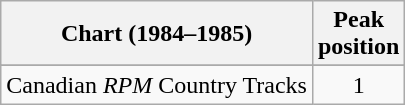<table class="wikitable sortable">
<tr>
<th align="left">Chart (1984–1985)</th>
<th align="center">Peak<br>position</th>
</tr>
<tr>
</tr>
<tr>
<td align="left">Canadian <em>RPM</em> Country Tracks</td>
<td align="center">1</td>
</tr>
</table>
